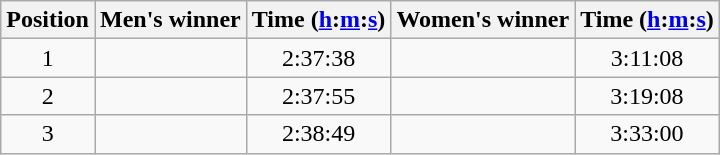<table class="wikitable sortable" style="text-align:center">
<tr>
<th>Position</th>
<th class=unsortable>Men's winner</th>
<th>Time (<a href='#'>h</a>:<a href='#'>m</a>:<a href='#'>s</a>)</th>
<th class=unsortable>Women's winner</th>
<th>Time (<a href='#'>h</a>:<a href='#'>m</a>:<a href='#'>s</a>)</th>
</tr>
<tr>
<td>1</td>
<td align=left></td>
<td>2:37:38</td>
<td align=left></td>
<td>3:11:08</td>
</tr>
<tr>
<td>2</td>
<td align=left></td>
<td>2:37:55</td>
<td align=left></td>
<td>3:19:08</td>
</tr>
<tr>
<td>3</td>
<td align=left></td>
<td>2:38:49</td>
<td align=left></td>
<td>3:33:00</td>
</tr>
</table>
